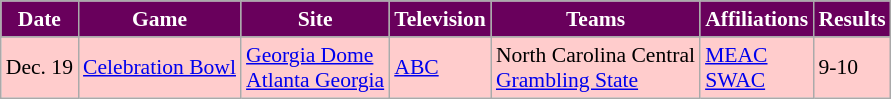<table class="wikitable" style="font-size:90%;">
<tr>
<th colspan="1" style="background-color: #69005C; color:white; text-align: center;">Date</th>
<th colspan="1" style="background-color: #69005C; color:white; text-align: center;">Game</th>
<th colspan="1" style="background-color: #69005C; color:white; text-align: center;">Site</th>
<th colspan="1" style="background-color: #69005C; color:white; text-align: center;">Television</th>
<th colspan="1" style="background-color: #69005C; color:white; text-align: center;">Teams</th>
<th colspan="1" style="background-color: #69005C; color:white; text-align: center;">Affiliations</th>
<th colspan="1" style="background-color: #69005C; color:white; text-align: center;">Results</th>
</tr>
<tr>
</tr>
<tr bgcolor=#ffcccc>
<td rowspan=2 style=white-space:nowrap>Dec. 19</td>
<td><a href='#'>Celebration Bowl</a></td>
<td><a href='#'>Georgia Dome</a><br><a href='#'>Atlanta Georgia</a><br></td>
<td rowspan=3><a href='#'>ABC</a></td>
<td>North Carolina Central<br><a href='#'>Grambling State</a></td>
<td><a href='#'>MEAC</a><br><a href='#'>SWAC</a></td>
<td>9-10</td>
</tr>
</table>
